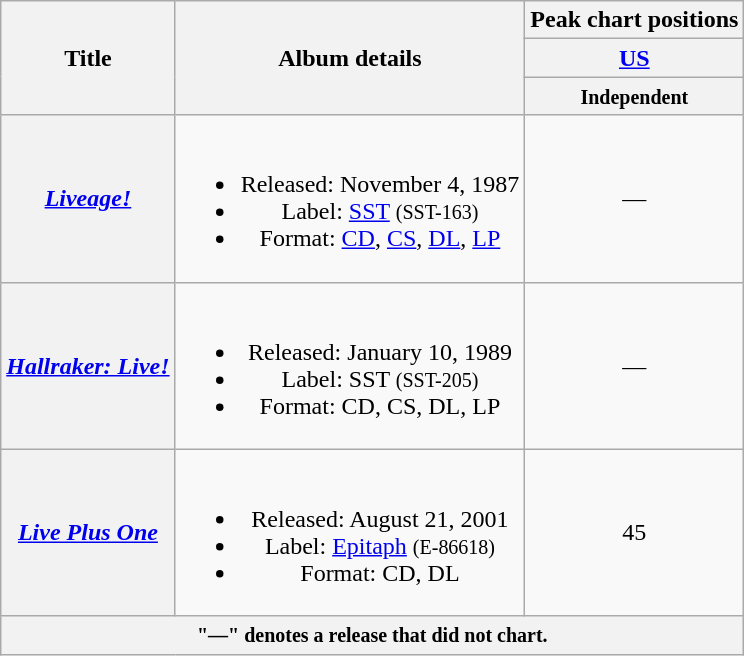<table class="wikitable plainrowheaders" style="text-align:center;">
<tr>
<th scope="col" rowspan="3">Title</th>
<th scope="col" rowspan="3">Album details</th>
<th>Peak chart positions</th>
</tr>
<tr>
<th colspan="1" align="center"><a href='#'>US</a></th>
</tr>
<tr>
<th><small>Independent</small><br></th>
</tr>
<tr>
<th scope="row"><strong><em><a href='#'>Liveage!</a></em></strong></th>
<td><br><ul><li>Released: November 4, 1987</li><li>Label: <a href='#'>SST</a> <small>(SST-163)</small></li><li>Format: <a href='#'>CD</a>, <a href='#'>CS</a>, <a href='#'>DL</a>, <a href='#'>LP</a></li></ul></td>
<td> —</td>
</tr>
<tr>
<th scope="row"><strong><em><a href='#'>Hallraker: Live!</a></em></strong></th>
<td><br><ul><li>Released: January 10, 1989</li><li>Label: SST <small>(SST-205)</small></li><li>Format: CD, CS, DL, LP</li></ul></td>
<td> —</td>
</tr>
<tr>
<th scope="row"><strong><em><a href='#'>Live Plus One</a></em></strong></th>
<td><br><ul><li>Released: August 21, 2001</li><li>Label: <a href='#'>Epitaph</a> <small>(E-86618)</small></li><li>Format: CD, DL</li></ul></td>
<td> 45</td>
</tr>
<tr>
<th colspan="8"><small>"—" denotes a release that did not chart.</small></th>
</tr>
</table>
